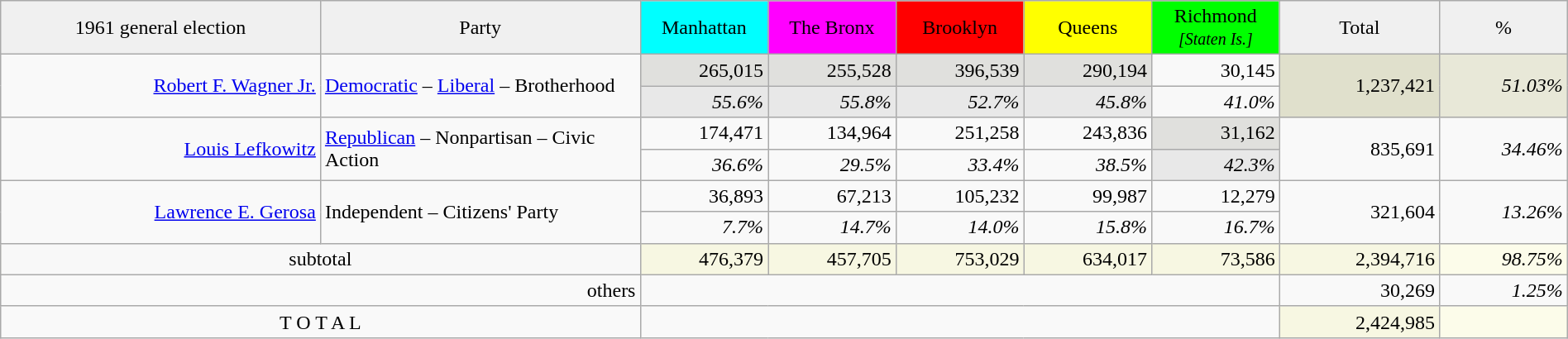<table class="wikitable" style="width:100%; text-align:right;">
<tr style="text-align:center;">
<td style="width:20%; background:#f0f0f0;">1961 general election</td>
<td style="width:20%; background:#f0f0f0;">Party</td>
<td style="width:8%; background:aqua;">Manhattan</td>
<td style="width:8%; background:magenta;">The Bronx</td>
<td style="width:8%; background:red;">Brooklyn</td>
<td style="width:8%; background:yellow;">Queens</td>
<td style="width:8%; background:lime;">Richmond <small><em>[Staten Is.]</em></small></td>
<td style="width:10%; background:#f0f0f0;">Total</td>
<td style="width:8%; background:#f0f0f0;">%</td>
</tr>
<tr>
<td rowspan="2"><a href='#'>Robert F. Wagner Jr.</a></td>
<td rowspan="2" style="text-align:left"><a href='#'>Democratic</a> – <a href='#'>Liberal</a> – Brotherhood</td>
<td style="background:#e0e0dd;">265,015</td>
<td style="background:#e0e0dd;">255,528</td>
<td style="background:#e0e0dd;">396,539</td>
<td style="background:#e0e0dd;">290,194</td>
<td>30,145</td>
<td rowspan="2" style="background:#e0e0cc;">1,237,421</td>
<td rowspan="2" style="background:#e8e8d8;"><em>51.03%</em></td>
</tr>
<tr style="background:#e8e8e8;">
<td><em>55.6%</em></td>
<td><em>55.8%</em></td>
<td><em>52.7%</em></td>
<td><em>45.8%</em></td>
<td bgcolor=f8f8f8><em>41.0%</em></td>
</tr>
<tr>
<td rowspan="2"><a href='#'>Louis Lefkowitz</a></td>
<td rowspan="2" style="text-align:left"><a href='#'>Republican</a> – Nonpartisan – Civic Action</td>
<td>174,471</td>
<td>134,964</td>
<td>251,258</td>
<td>243,836</td>
<td style="background:#e0e0dd;">31,162</td>
<td rowspan="2">835,691</td>
<td rowspan="2"><em>34.46%</em></td>
</tr>
<tr>
<td><em>36.6%</em></td>
<td><em>29.5%</em></td>
<td><em>33.4%</em></td>
<td><em>38.5%</em></td>
<td bgcolor=e8e8e8><em>42.3%</em></td>
</tr>
<tr>
<td rowspan="2"><a href='#'>Lawrence E. Gerosa</a></td>
<td rowspan="2" style="text-align:left">Independent – Citizens' Party</td>
<td>36,893</td>
<td>67,213</td>
<td>105,232</td>
<td>99,987</td>
<td>12,279</td>
<td rowspan="2">321,604</td>
<td rowspan="2"><em>13.26%</em></td>
</tr>
<tr>
<td><em>7.7%</em></td>
<td><em>14.7%</em></td>
<td><em>14.0%</em></td>
<td><em>15.8%</em></td>
<td><em>16.7%</em></td>
</tr>
<tr style="background:#f7f7e2;">
<td colspan="2" style="background:#f8f8f8; text-align:center;">subtotal</td>
<td>476,379</td>
<td>457,705</td>
<td>753,029</td>
<td>634,017</td>
<td>73,586</td>
<td>2,394,716</td>
<td bgcolor=fcfcea><em>98.75%</em></td>
</tr>
<tr>
<td colspan="2">others</td>
<td colspan="5"> </td>
<td>30,269</td>
<td><em>1.25%</em></td>
</tr>
<tr>
<td colspan="2" style="text-align:center;">T O T A L</td>
<td colspan="5"> </td>
<td bgcolor=f7f7e2>2,424,985</td>
<td bgcolor=fcfcea> </td>
</tr>
</table>
